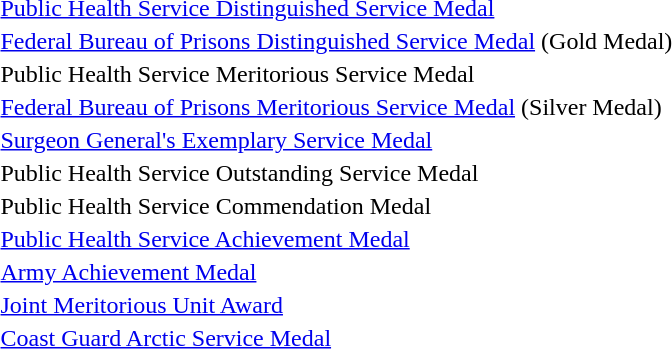<table>
<tr>
<td></td>
<td><a href='#'>Public Health Service Distinguished Service Medal</a></td>
</tr>
<tr>
<td></td>
<td><a href='#'>Federal Bureau of Prisons Distinguished Service Medal</a> (Gold Medal)</td>
</tr>
<tr>
<td></td>
<td>Public Health Service Meritorious Service Medal</td>
</tr>
<tr>
<td></td>
<td><a href='#'>Federal Bureau of Prisons Meritorious Service Medal</a> (Silver Medal)</td>
</tr>
<tr>
<td></td>
<td><a href='#'>Surgeon General's Exemplary Service Medal</a></td>
</tr>
<tr>
<td></td>
<td>Public Health Service Outstanding Service Medal</td>
</tr>
<tr>
<td></td>
<td>Public Health Service Commendation Medal</td>
</tr>
<tr>
<td></td>
<td><a href='#'>Public Health Service Achievement Medal</a></td>
</tr>
<tr>
<td></td>
<td><a href='#'>Army Achievement Medal</a></td>
</tr>
<tr>
<td></td>
<td><a href='#'>Joint Meritorious Unit Award</a></td>
</tr>
<tr>
<td></td>
<td><a href='#'>Coast Guard Arctic Service Medal</a></td>
</tr>
</table>
